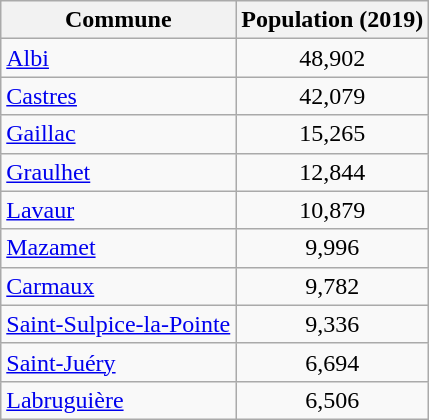<table class=wikitable>
<tr>
<th>Commune</th>
<th>Population (2019)</th>
</tr>
<tr>
<td><a href='#'>Albi</a></td>
<td style="text-align:center;">48,902</td>
</tr>
<tr>
<td><a href='#'>Castres</a></td>
<td style="text-align:center;">42,079</td>
</tr>
<tr>
<td><a href='#'>Gaillac</a></td>
<td style="text-align:center;">15,265</td>
</tr>
<tr>
<td><a href='#'>Graulhet</a></td>
<td style="text-align:center;">12,844</td>
</tr>
<tr>
<td><a href='#'>Lavaur</a></td>
<td style="text-align:center;">10,879</td>
</tr>
<tr>
<td><a href='#'>Mazamet</a></td>
<td style="text-align:center;">9,996</td>
</tr>
<tr>
<td><a href='#'>Carmaux</a></td>
<td style="text-align:center;">9,782</td>
</tr>
<tr>
<td><a href='#'>Saint-Sulpice-la-Pointe</a></td>
<td style="text-align:center;">9,336</td>
</tr>
<tr>
<td><a href='#'>Saint-Juéry</a></td>
<td style="text-align:center;">6,694</td>
</tr>
<tr>
<td><a href='#'>Labruguière</a></td>
<td style="text-align:center;">6,506</td>
</tr>
</table>
